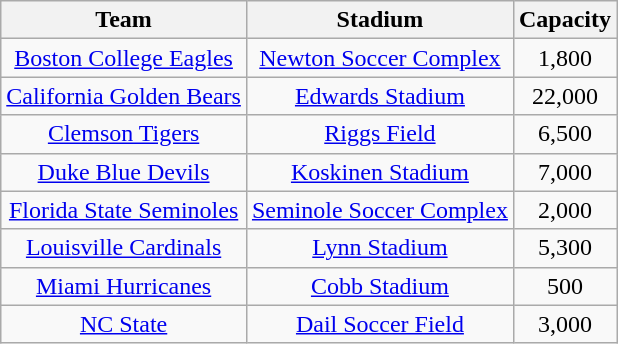<table class="wikitable sortable" style="text-align:center">
<tr>
<th>Team</th>
<th>Stadium</th>
<th>Capacity</th>
</tr>
<tr>
<td><a href='#'>Boston College Eagles</a></td>
<td><a href='#'>Newton Soccer Complex</a></td>
<td>1,800</td>
</tr>
<tr>
<td><a href='#'>California Golden Bears</a></td>
<td><a href='#'>Edwards Stadium</a></td>
<td>22,000</td>
</tr>
<tr>
<td><a href='#'>Clemson Tigers</a></td>
<td><a href='#'>Riggs Field</a></td>
<td>6,500</td>
</tr>
<tr>
<td><a href='#'>Duke Blue Devils</a></td>
<td><a href='#'>Koskinen Stadium</a></td>
<td>7,000</td>
</tr>
<tr>
<td><a href='#'>Florida State Seminoles</a></td>
<td><a href='#'>Seminole Soccer Complex</a></td>
<td>2,000</td>
</tr>
<tr>
<td><a href='#'>Louisville Cardinals</a></td>
<td><a href='#'>Lynn Stadium</a></td>
<td>5,300</td>
</tr>
<tr>
<td><a href='#'>Miami Hurricanes</a></td>
<td><a href='#'>Cobb Stadium</a></td>
<td>500</td>
</tr>
<tr>
<td><a href='#'>NC State</a></td>
<td><a href='#'>Dail Soccer Field</a></td>
<td>3,000</td>
</tr>
</table>
